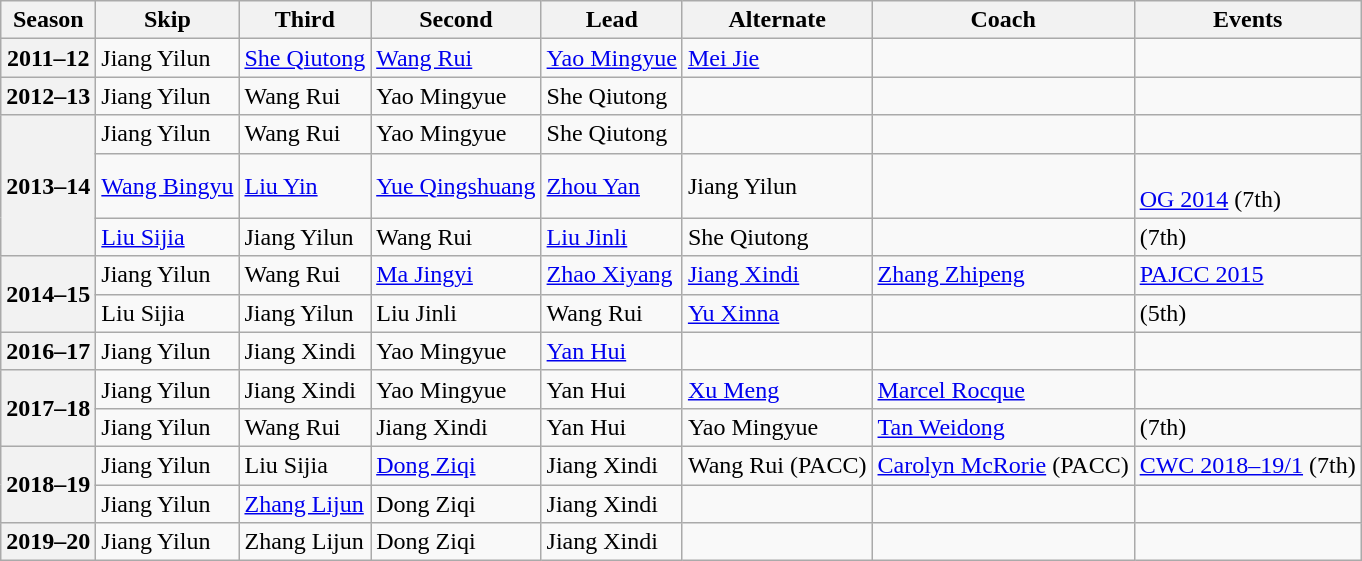<table class="wikitable">
<tr>
<th scope="col">Season</th>
<th scope="col">Skip</th>
<th scope="col">Third</th>
<th scope="col">Second</th>
<th scope="col">Lead</th>
<th scope="col">Alternate</th>
<th scope="col">Coach</th>
<th scope="col">Events</th>
</tr>
<tr>
<th scope="row">2011–12</th>
<td>Jiang Yilun</td>
<td><a href='#'>She Qiutong</a></td>
<td><a href='#'>Wang Rui</a></td>
<td><a href='#'>Yao Mingyue</a></td>
<td><a href='#'>Mei Jie</a></td>
<td></td>
<td></td>
</tr>
<tr>
<th scope="row">2012–13</th>
<td>Jiang Yilun</td>
<td>Wang Rui</td>
<td>Yao Mingyue</td>
<td>She Qiutong</td>
<td></td>
<td></td>
<td></td>
</tr>
<tr>
<th scope="row" rowspan=3>2013–14</th>
<td>Jiang Yilun</td>
<td>Wang Rui</td>
<td>Yao Mingyue</td>
<td>She Qiutong</td>
<td></td>
<td></td>
<td></td>
</tr>
<tr>
<td><a href='#'>Wang Bingyu</a></td>
<td><a href='#'>Liu Yin</a></td>
<td><a href='#'>Yue Qingshuang</a></td>
<td><a href='#'>Zhou Yan</a></td>
<td>Jiang Yilun</td>
<td></td>
<td> <br><a href='#'>OG 2014</a> (7th)</td>
</tr>
<tr>
<td><a href='#'>Liu Sijia</a></td>
<td>Jiang Yilun</td>
<td>Wang Rui</td>
<td><a href='#'>Liu Jinli</a></td>
<td>She Qiutong</td>
<td></td>
<td> (7th)</td>
</tr>
<tr>
<th scope="row" rowspan=2>2014–15</th>
<td>Jiang Yilun</td>
<td>Wang Rui</td>
<td><a href='#'>Ma Jingyi</a></td>
<td><a href='#'>Zhao Xiyang</a></td>
<td><a href='#'>Jiang Xindi</a></td>
<td><a href='#'>Zhang Zhipeng</a></td>
<td><a href='#'>PAJCC 2015</a> </td>
</tr>
<tr>
<td>Liu Sijia</td>
<td>Jiang Yilun</td>
<td>Liu Jinli</td>
<td>Wang Rui</td>
<td><a href='#'>Yu Xinna</a></td>
<td></td>
<td> (5th)</td>
</tr>
<tr>
<th scope="row">2016–17</th>
<td>Jiang Yilun</td>
<td>Jiang Xindi</td>
<td>Yao Mingyue</td>
<td><a href='#'>Yan Hui</a></td>
<td></td>
<td></td>
<td></td>
</tr>
<tr>
<th scope="row" rowspan=2>2017–18</th>
<td>Jiang Yilun</td>
<td>Jiang Xindi</td>
<td>Yao Mingyue</td>
<td>Yan Hui</td>
<td><a href='#'>Xu Meng</a></td>
<td><a href='#'>Marcel Rocque</a></td>
<td> </td>
</tr>
<tr>
<td>Jiang Yilun</td>
<td>Wang Rui</td>
<td>Jiang Xindi</td>
<td>Yan Hui</td>
<td>Yao Mingyue</td>
<td><a href='#'>Tan Weidong</a></td>
<td> (7th)</td>
</tr>
<tr>
<th scope="row" rowspan=2>2018–19</th>
<td>Jiang Yilun</td>
<td>Liu Sijia</td>
<td><a href='#'>Dong Ziqi</a></td>
<td>Jiang Xindi</td>
<td>Wang Rui (PACC)</td>
<td><a href='#'>Carolyn McRorie</a> (PACC)</td>
<td><a href='#'>CWC 2018–19/1</a> (7th)<br> </td>
</tr>
<tr>
<td>Jiang Yilun</td>
<td><a href='#'>Zhang Lijun</a></td>
<td>Dong Ziqi</td>
<td>Jiang Xindi</td>
<td></td>
<td></td>
<td></td>
</tr>
<tr>
<th scope="row">2019–20</th>
<td>Jiang Yilun</td>
<td>Zhang Lijun</td>
<td>Dong Ziqi</td>
<td>Jiang Xindi</td>
<td></td>
<td></td>
<td></td>
</tr>
</table>
